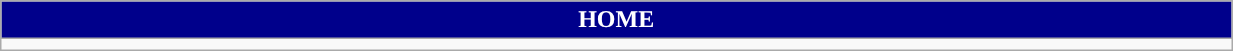<table class="wikitable collapsible collapsed" style="width:65%">
<tr>
<th colspan=6 ! style="color:#FFFFFF; background:Darkblue">HOME</th>
</tr>
<tr>
<td></td>
</tr>
</table>
